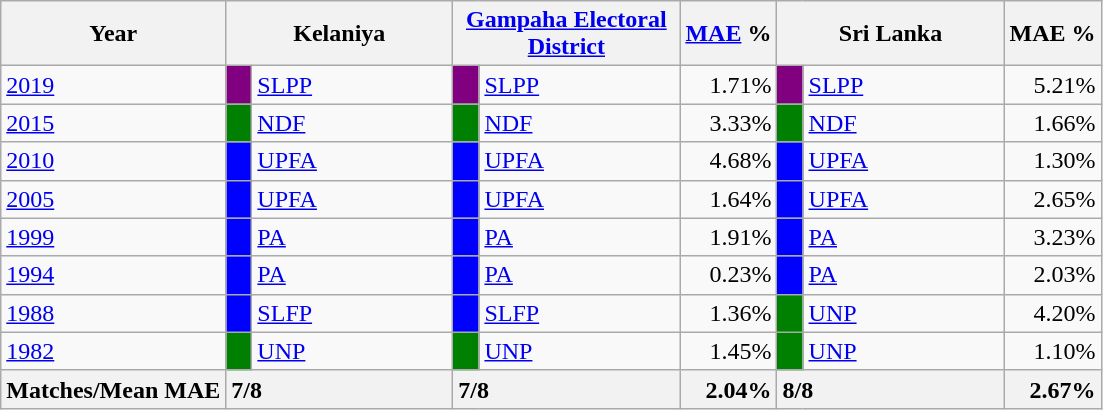<table class="wikitable">
<tr>
<th>Year</th>
<th colspan="2" width="144px">Kelaniya</th>
<th colspan="2" width="144px"><a href='#'>Gampaha Electoral District</a></th>
<th><a href='#'>MAE</a> %</th>
<th colspan="2" width="144px">Sri Lanka</th>
<th>MAE %</th>
</tr>
<tr>
<td><a href='#'>2019</a></td>
<td style="background-color:purple;" width="10px"></td>
<td style="text-align:left;"><a href='#'>SLPP</a></td>
<td style="background-color:purple;" width="10px"></td>
<td style="text-align:left;"><a href='#'>SLPP</a></td>
<td style="text-align:right;">1.71%</td>
<td style="background-color:purple;" width="10px"></td>
<td style="text-align:left;"><a href='#'>SLPP</a></td>
<td style="text-align:right;">5.21%</td>
</tr>
<tr>
<td><a href='#'>2015</a></td>
<td style="background-color:green;" width="10px"></td>
<td style="text-align:left;"><a href='#'>NDF</a></td>
<td style="background-color:green;" width="10px"></td>
<td style="text-align:left;"><a href='#'>NDF</a></td>
<td style="text-align:right;">3.33%</td>
<td style="background-color:green;" width="10px"></td>
<td style="text-align:left;"><a href='#'>NDF</a></td>
<td style="text-align:right;">1.66%</td>
</tr>
<tr>
<td><a href='#'>2010</a></td>
<td style="background-color:blue;" width="10px"></td>
<td style="text-align:left;"><a href='#'>UPFA</a></td>
<td style="background-color:blue;" width="10px"></td>
<td style="text-align:left;"><a href='#'>UPFA</a></td>
<td style="text-align:right;">4.68%</td>
<td style="background-color:blue;" width="10px"></td>
<td style="text-align:left;"><a href='#'>UPFA</a></td>
<td style="text-align:right;">1.30%</td>
</tr>
<tr>
<td><a href='#'>2005</a></td>
<td style="background-color:blue;" width="10px"></td>
<td style="text-align:left;"><a href='#'>UPFA</a></td>
<td style="background-color:blue;" width="10px"></td>
<td style="text-align:left;"><a href='#'>UPFA</a></td>
<td style="text-align:right;">1.64%</td>
<td style="background-color:blue;" width="10px"></td>
<td style="text-align:left;"><a href='#'>UPFA</a></td>
<td style="text-align:right;">2.65%</td>
</tr>
<tr>
<td><a href='#'>1999</a></td>
<td style="background-color:blue;" width="10px"></td>
<td style="text-align:left;"><a href='#'>PA</a></td>
<td style="background-color:blue;" width="10px"></td>
<td style="text-align:left;"><a href='#'>PA</a></td>
<td style="text-align:right;">1.91%</td>
<td style="background-color:blue;" width="10px"></td>
<td style="text-align:left;"><a href='#'>PA</a></td>
<td style="text-align:right;">3.23%</td>
</tr>
<tr>
<td><a href='#'>1994</a></td>
<td style="background-color:blue;" width="10px"></td>
<td style="text-align:left;"><a href='#'>PA</a></td>
<td style="background-color:blue;" width="10px"></td>
<td style="text-align:left;"><a href='#'>PA</a></td>
<td style="text-align:right;">0.23%</td>
<td style="background-color:blue;" width="10px"></td>
<td style="text-align:left;"><a href='#'>PA</a></td>
<td style="text-align:right;">2.03%</td>
</tr>
<tr>
<td><a href='#'>1988</a></td>
<td style="background-color:blue;" width="10px"></td>
<td style="text-align:left;"><a href='#'>SLFP</a></td>
<td style="background-color:blue;" width="10px"></td>
<td style="text-align:left;"><a href='#'>SLFP</a></td>
<td style="text-align:right;">1.36%</td>
<td style="background-color:green;" width="10px"></td>
<td style="text-align:left;"><a href='#'>UNP</a></td>
<td style="text-align:right;">4.20%</td>
</tr>
<tr>
<td><a href='#'>1982</a></td>
<td style="background-color:green;" width="10px"></td>
<td style="text-align:left;"><a href='#'>UNP</a></td>
<td style="background-color:green;" width="10px"></td>
<td style="text-align:left;"><a href='#'>UNP</a></td>
<td style="text-align:right;">1.45%</td>
<td style="background-color:green;" width="10px"></td>
<td style="text-align:left;"><a href='#'>UNP</a></td>
<td style="text-align:right;">1.10%</td>
</tr>
<tr>
<th>Matches/Mean MAE</th>
<th style="text-align:left;"colspan="2" width="144px">7/8</th>
<th style="text-align:left;"colspan="2" width="144px">7/8</th>
<th style="text-align:right;">2.04%</th>
<th style="text-align:left;"colspan="2" width="144px">8/8</th>
<th style="text-align:right;">2.67%</th>
</tr>
</table>
